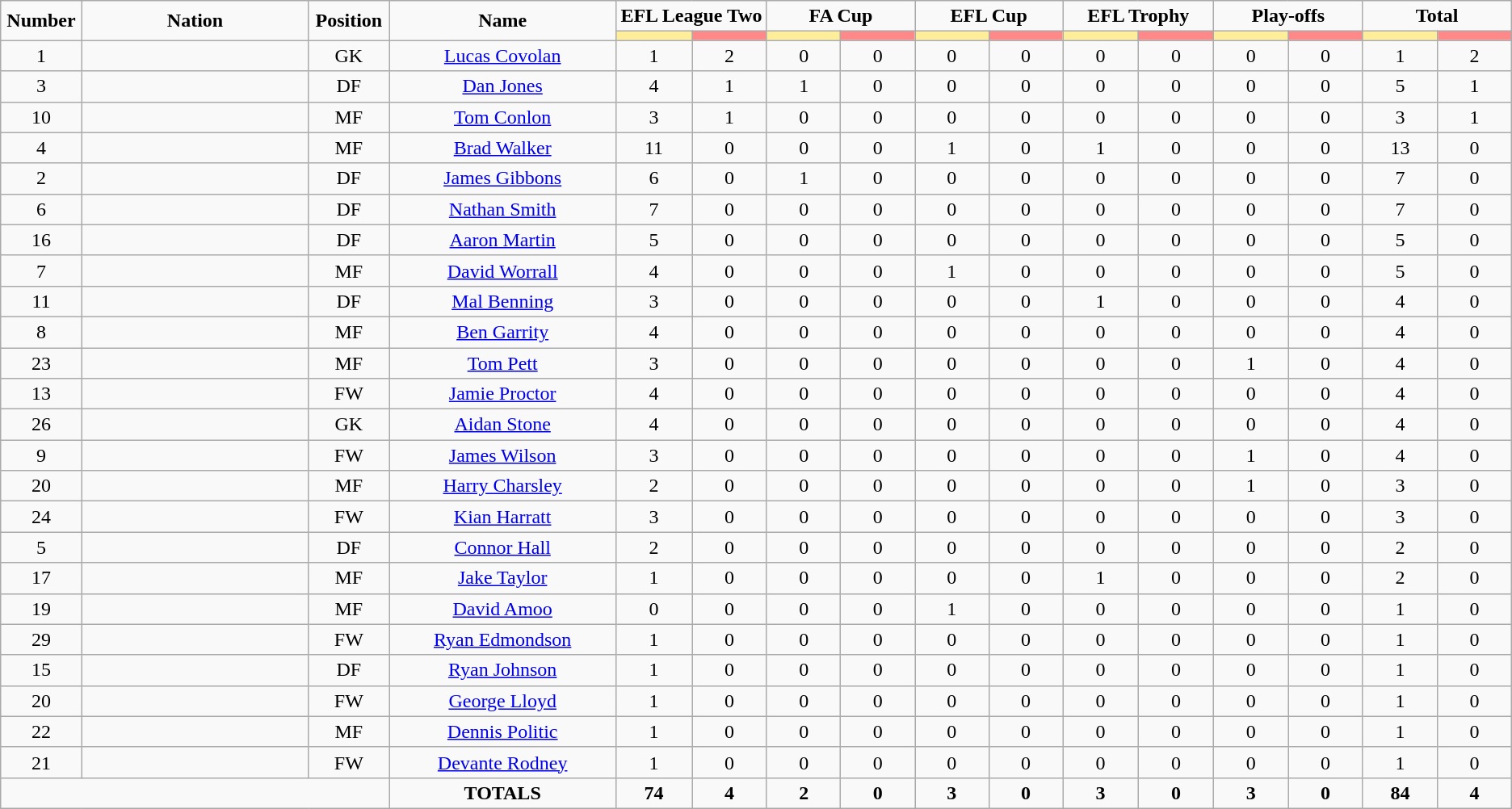<table class="wikitable" style="font-size: 100%; text-align: center;">
<tr>
<td rowspan="2" width="60" align="center"><strong>Number</strong></td>
<td rowspan="2" width="15%" align="center"><strong>Nation</strong></td>
<td rowspan="2" width="60" align="center"><strong>Position</strong></td>
<td rowspan="2" width="15%" align="center"><strong>Name</strong></td>
<td colspan="2" align="center"><strong>EFL League Two</strong></td>
<td colspan="2" align="center"><strong>FA Cup</strong></td>
<td colspan="2" align="center"><strong>EFL Cup</strong></td>
<td colspan="2" align="center"><strong>EFL Trophy</strong></td>
<td colspan="2" align="center"><strong>Play-offs</strong></td>
<td colspan="2" align="center"><strong>Total</strong></td>
</tr>
<tr>
<th width=60 style="background: #FFEE99"></th>
<th width=60 style="background: #FF8888"></th>
<th width=60 style="background: #FFEE99"></th>
<th width=60 style="background: #FF8888"></th>
<th width=60 style="background: #FFEE99"></th>
<th width=60 style="background: #FF8888"></th>
<th width=60 style="background: #FFEE99"></th>
<th width=60 style="background: #FF8888"></th>
<th width=60 style="background: #FFEE99"></th>
<th width=60 style="background: #FF8888"></th>
<th width=60 style="background: #FFEE99"></th>
<th width=60 style="background: #FF8888"></th>
</tr>
<tr>
<td>1</td>
<td></td>
<td>GK</td>
<td><a href='#'>Lucas Covolan</a></td>
<td>1</td>
<td>2</td>
<td>0</td>
<td>0</td>
<td>0</td>
<td>0</td>
<td>0</td>
<td>0</td>
<td>0</td>
<td>0</td>
<td>1</td>
<td>2</td>
</tr>
<tr>
<td>3</td>
<td></td>
<td>DF</td>
<td><a href='#'>Dan Jones</a></td>
<td>4</td>
<td>1</td>
<td>1</td>
<td>0</td>
<td>0</td>
<td>0</td>
<td>0</td>
<td>0</td>
<td>0</td>
<td>0</td>
<td>5</td>
<td>1</td>
</tr>
<tr>
<td>10</td>
<td></td>
<td>MF</td>
<td><a href='#'>Tom Conlon</a></td>
<td>3</td>
<td>1</td>
<td>0</td>
<td>0</td>
<td>0</td>
<td>0</td>
<td>0</td>
<td>0</td>
<td>0</td>
<td>0</td>
<td>3</td>
<td>1</td>
</tr>
<tr>
<td>4</td>
<td></td>
<td>MF</td>
<td><a href='#'>Brad Walker</a></td>
<td>11</td>
<td>0</td>
<td>0</td>
<td>0</td>
<td>1</td>
<td>0</td>
<td>1</td>
<td>0</td>
<td>0</td>
<td>0</td>
<td>13</td>
<td>0</td>
</tr>
<tr>
<td>2</td>
<td></td>
<td>DF</td>
<td><a href='#'>James Gibbons</a></td>
<td>6</td>
<td>0</td>
<td>1</td>
<td>0</td>
<td>0</td>
<td>0</td>
<td>0</td>
<td>0</td>
<td>0</td>
<td>0</td>
<td>7</td>
<td>0</td>
</tr>
<tr>
<td>6</td>
<td></td>
<td>DF</td>
<td><a href='#'>Nathan Smith</a></td>
<td>7</td>
<td>0</td>
<td>0</td>
<td>0</td>
<td>0</td>
<td>0</td>
<td>0</td>
<td>0</td>
<td>0</td>
<td>0</td>
<td>7</td>
<td>0</td>
</tr>
<tr>
<td>16</td>
<td></td>
<td>DF</td>
<td><a href='#'>Aaron Martin</a></td>
<td>5</td>
<td>0</td>
<td>0</td>
<td>0</td>
<td>0</td>
<td>0</td>
<td>0</td>
<td>0</td>
<td>0</td>
<td>0</td>
<td>5</td>
<td>0</td>
</tr>
<tr>
<td>7</td>
<td></td>
<td>MF</td>
<td><a href='#'>David Worrall</a></td>
<td>4</td>
<td>0</td>
<td>0</td>
<td>0</td>
<td>1</td>
<td>0</td>
<td>0</td>
<td>0</td>
<td>0</td>
<td>0</td>
<td>5</td>
<td>0</td>
</tr>
<tr>
<td>11</td>
<td></td>
<td>DF</td>
<td><a href='#'>Mal Benning</a></td>
<td>3</td>
<td>0</td>
<td>0</td>
<td>0</td>
<td>0</td>
<td>0</td>
<td>1</td>
<td>0</td>
<td>0</td>
<td>0</td>
<td>4</td>
<td>0</td>
</tr>
<tr>
<td>8</td>
<td></td>
<td>MF</td>
<td><a href='#'>Ben Garrity</a></td>
<td>4</td>
<td>0</td>
<td>0</td>
<td>0</td>
<td>0</td>
<td>0</td>
<td>0</td>
<td>0</td>
<td>0</td>
<td>0</td>
<td>4</td>
<td>0</td>
</tr>
<tr>
<td>23</td>
<td></td>
<td>MF</td>
<td><a href='#'>Tom Pett</a></td>
<td>3</td>
<td>0</td>
<td>0</td>
<td>0</td>
<td>0</td>
<td>0</td>
<td>0</td>
<td>0</td>
<td>1</td>
<td>0</td>
<td>4</td>
<td>0</td>
</tr>
<tr>
<td>13</td>
<td></td>
<td>FW</td>
<td><a href='#'>Jamie Proctor</a></td>
<td>4</td>
<td>0</td>
<td>0</td>
<td>0</td>
<td>0</td>
<td>0</td>
<td>0</td>
<td>0</td>
<td>0</td>
<td>0</td>
<td>4</td>
<td>0</td>
</tr>
<tr>
<td>26</td>
<td></td>
<td>GK</td>
<td><a href='#'>Aidan Stone</a></td>
<td>4</td>
<td>0</td>
<td>0</td>
<td>0</td>
<td>0</td>
<td>0</td>
<td>0</td>
<td>0</td>
<td>0</td>
<td>0</td>
<td>4</td>
<td>0</td>
</tr>
<tr>
<td>9</td>
<td></td>
<td>FW</td>
<td><a href='#'>James Wilson</a></td>
<td>3</td>
<td>0</td>
<td>0</td>
<td>0</td>
<td>0</td>
<td>0</td>
<td>0</td>
<td>0</td>
<td>1</td>
<td>0</td>
<td>4</td>
<td>0</td>
</tr>
<tr>
<td>20</td>
<td></td>
<td>MF</td>
<td><a href='#'>Harry Charsley</a></td>
<td>2</td>
<td>0</td>
<td>0</td>
<td>0</td>
<td>0</td>
<td>0</td>
<td>0</td>
<td>0</td>
<td>1</td>
<td>0</td>
<td>3</td>
<td>0</td>
</tr>
<tr>
<td>24</td>
<td></td>
<td>FW</td>
<td><a href='#'>Kian Harratt</a></td>
<td>3</td>
<td>0</td>
<td>0</td>
<td>0</td>
<td>0</td>
<td>0</td>
<td>0</td>
<td>0</td>
<td>0</td>
<td>0</td>
<td>3</td>
<td>0</td>
</tr>
<tr>
<td>5</td>
<td></td>
<td>DF</td>
<td><a href='#'>Connor Hall</a></td>
<td>2</td>
<td>0</td>
<td>0</td>
<td>0</td>
<td>0</td>
<td>0</td>
<td>0</td>
<td>0</td>
<td>0</td>
<td>0</td>
<td>2</td>
<td>0</td>
</tr>
<tr>
<td>17</td>
<td></td>
<td>MF</td>
<td><a href='#'>Jake Taylor</a></td>
<td>1</td>
<td>0</td>
<td>0</td>
<td>0</td>
<td>0</td>
<td>0</td>
<td>1</td>
<td>0</td>
<td>0</td>
<td>0</td>
<td>2</td>
<td>0</td>
</tr>
<tr>
<td>19</td>
<td></td>
<td>MF</td>
<td><a href='#'>David Amoo</a></td>
<td>0</td>
<td>0</td>
<td>0</td>
<td>0</td>
<td>1</td>
<td>0</td>
<td>0</td>
<td>0</td>
<td>0</td>
<td>0</td>
<td>1</td>
<td>0</td>
</tr>
<tr>
<td>29</td>
<td></td>
<td>FW</td>
<td><a href='#'>Ryan Edmondson</a></td>
<td>1</td>
<td>0</td>
<td>0</td>
<td>0</td>
<td>0</td>
<td>0</td>
<td>0</td>
<td>0</td>
<td>0</td>
<td>0</td>
<td>1</td>
<td>0</td>
</tr>
<tr>
<td>15</td>
<td></td>
<td>DF</td>
<td><a href='#'>Ryan Johnson</a></td>
<td>1</td>
<td>0</td>
<td>0</td>
<td>0</td>
<td>0</td>
<td>0</td>
<td>0</td>
<td>0</td>
<td>0</td>
<td>0</td>
<td>1</td>
<td>0</td>
</tr>
<tr>
<td>20</td>
<td></td>
<td>FW</td>
<td><a href='#'>George Lloyd</a></td>
<td>1</td>
<td>0</td>
<td>0</td>
<td>0</td>
<td>0</td>
<td>0</td>
<td>0</td>
<td>0</td>
<td>0</td>
<td>0</td>
<td>1</td>
<td>0</td>
</tr>
<tr>
<td>22</td>
<td></td>
<td>MF</td>
<td><a href='#'>Dennis Politic</a></td>
<td>1</td>
<td>0</td>
<td>0</td>
<td>0</td>
<td>0</td>
<td>0</td>
<td>0</td>
<td>0</td>
<td>0</td>
<td>0</td>
<td>1</td>
<td>0</td>
</tr>
<tr>
<td>21</td>
<td></td>
<td>FW</td>
<td><a href='#'>Devante Rodney</a></td>
<td>1</td>
<td>0</td>
<td>0</td>
<td>0</td>
<td>0</td>
<td>0</td>
<td>0</td>
<td>0</td>
<td>0</td>
<td>0</td>
<td>1</td>
<td>0</td>
</tr>
<tr>
<td colspan="3"></td>
<td><strong>TOTALS</strong></td>
<td><strong>74</strong></td>
<td><strong>4</strong></td>
<td><strong>2</strong></td>
<td><strong>0</strong></td>
<td><strong>3</strong></td>
<td><strong>0</strong></td>
<td><strong>3</strong></td>
<td><strong>0</strong></td>
<td><strong>3</strong></td>
<td><strong>0</strong></td>
<td><strong>84</strong></td>
<td><strong>4</strong></td>
</tr>
</table>
